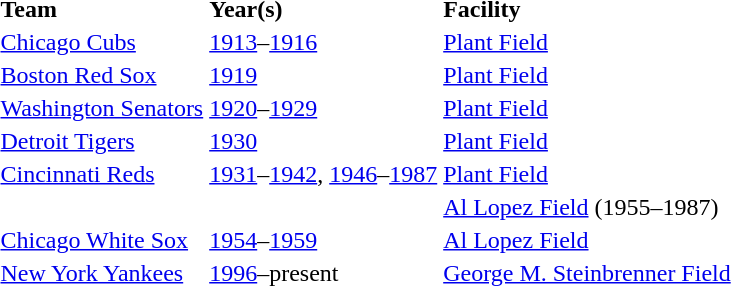<table>
<tr>
<td><strong>Team</strong></td>
<td><strong>Year(s)</strong></td>
<td><strong>Facility</strong></td>
</tr>
<tr>
<td><a href='#'>Chicago Cubs</a></td>
<td><a href='#'>1913</a>–<a href='#'>1916</a></td>
<td><a href='#'>Plant Field</a></td>
</tr>
<tr>
<td><a href='#'>Boston Red Sox</a></td>
<td><a href='#'>1919</a></td>
<td><a href='#'>Plant Field</a></td>
</tr>
<tr>
<td><a href='#'>Washington Senators</a></td>
<td><a href='#'>1920</a>–<a href='#'>1929</a></td>
<td><a href='#'>Plant Field</a></td>
</tr>
<tr>
<td><a href='#'>Detroit Tigers</a></td>
<td><a href='#'>1930</a></td>
<td><a href='#'>Plant Field</a></td>
</tr>
<tr>
<td><a href='#'>Cincinnati Reds</a></td>
<td><a href='#'>1931</a>–<a href='#'>1942</a>, <a href='#'>1946</a>–<a href='#'>1987</a></td>
<td><a href='#'>Plant Field</a></td>
</tr>
<tr>
<td></td>
<td></td>
<td><a href='#'>Al Lopez Field</a> (1955–1987)</td>
</tr>
<tr>
<td><a href='#'>Chicago White Sox</a></td>
<td><a href='#'>1954</a>–<a href='#'>1959</a></td>
<td><a href='#'>Al Lopez Field</a></td>
</tr>
<tr>
<td><a href='#'>New York Yankees</a></td>
<td><a href='#'>1996</a>–present</td>
<td><a href='#'>George M. Steinbrenner Field</a></td>
</tr>
</table>
